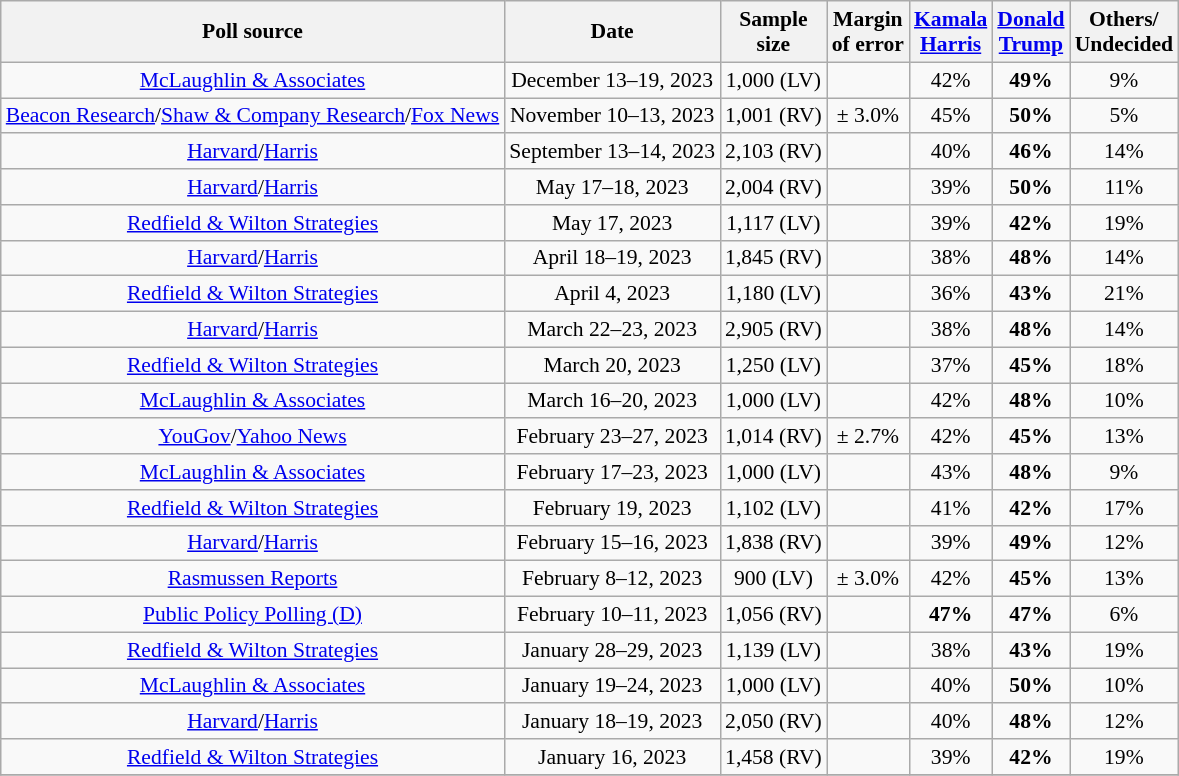<table class="wikitable collapsible collapsed" style="text-align:center;font-size:90%;line-height:17px">
<tr>
<th>Poll source</th>
<th>Date</th>
<th>Sample<br>size</th>
<th>Margin<br>of error</th>
<th class="unsortable"><a href='#'>Kamala<br>Harris</a><br><small></small></th>
<th class="unsortable"><a href='#'>Donald<br>Trump</a><br><small></small></th>
<th class="unsortable">Others/<br>Undecided</th>
</tr>
<tr>
<td><a href='#'>McLaughlin & Associates</a></td>
<td>December 13–19, 2023</td>
<td>1,000 (LV)</td>
<td></td>
<td>42%</td>
<td><strong>49%</strong></td>
<td>9%</td>
</tr>
<tr>
<td><a href='#'>Beacon Research</a>/<a href='#'>Shaw & Company Research</a>/<a href='#'>Fox News</a></td>
<td>November 10–13, 2023</td>
<td>1,001 (RV)</td>
<td>± 3.0%</td>
<td>45%</td>
<td><strong>50%</strong></td>
<td>5%</td>
</tr>
<tr>
<td><a href='#'>Harvard</a>/<a href='#'>Harris</a></td>
<td data-sort-value="2023-09-12">September 13–14, 2023</td>
<td>2,103 (RV)</td>
<td></td>
<td>40%</td>
<td><strong>46%</strong></td>
<td>14%</td>
</tr>
<tr>
<td><a href='#'>Harvard</a>/<a href='#'>Harris</a></td>
<td data-sort-value="2023-05-18">May 17–18, 2023</td>
<td>2,004 (RV)</td>
<td></td>
<td>39%</td>
<td><strong>50%</strong></td>
<td>11%</td>
</tr>
<tr>
<td><a href='#'>Redfield & Wilton Strategies</a></td>
<td data-sort-value="2023-05-17">May 17, 2023</td>
<td>1,117 (LV)</td>
<td></td>
<td>39%</td>
<td><strong>42%</strong></td>
<td>19%</td>
</tr>
<tr>
<td><a href='#'>Harvard</a>/<a href='#'>Harris</a></td>
<td data-sort-value="2023-04-19">April 18–19, 2023</td>
<td>1,845 (RV)</td>
<td></td>
<td>38%</td>
<td><strong>48%</strong></td>
<td>14%</td>
</tr>
<tr>
<td><a href='#'>Redfield & Wilton Strategies</a></td>
<td data-sort-value="2023-04-04">April 4, 2023</td>
<td>1,180 (LV)</td>
<td></td>
<td>36%</td>
<td><strong>43%</strong></td>
<td>21%</td>
</tr>
<tr>
<td><a href='#'>Harvard</a>/<a href='#'>Harris</a></td>
<td data-sort-value="2023-03-23">March 22–23, 2023</td>
<td>2,905 (RV)</td>
<td></td>
<td>38%</td>
<td><strong>48%</strong></td>
<td>14%</td>
</tr>
<tr>
<td><a href='#'>Redfield & Wilton Strategies</a></td>
<td data-sort-value="2023-03-20">March 20, 2023</td>
<td>1,250 (LV)</td>
<td></td>
<td>37%</td>
<td><strong>45%</strong></td>
<td>18%</td>
</tr>
<tr>
<td><a href='#'>McLaughlin & Associates</a></td>
<td data-sort-value="2023-03-20">March 16–20, 2023</td>
<td>1,000 (LV)</td>
<td></td>
<td>42%</td>
<td><strong>48%</strong></td>
<td>10%</td>
</tr>
<tr>
<td><a href='#'>YouGov</a>/<a href='#'>Yahoo News</a></td>
<td data-sort-value="2023-02-27">February 23–27, 2023</td>
<td>1,014 (RV)</td>
<td>± 2.7%</td>
<td>42%</td>
<td><strong>45%</strong></td>
<td>13%</td>
</tr>
<tr>
<td><a href='#'>McLaughlin & Associates</a></td>
<td data-sort-value="2023-02-23">February 17–23, 2023</td>
<td>1,000 (LV)</td>
<td></td>
<td>43%</td>
<td><strong>48%</strong></td>
<td>9%</td>
</tr>
<tr>
<td><a href='#'>Redfield & Wilton Strategies</a></td>
<td data-sort-value="2023-02-19">February 19, 2023</td>
<td>1,102 (LV)</td>
<td></td>
<td>41%</td>
<td><strong>42%</strong></td>
<td>17%</td>
</tr>
<tr>
<td><a href='#'>Harvard</a>/<a href='#'>Harris</a></td>
<td data-sort-value="2023-02-16">February 15–16, 2023</td>
<td>1,838 (RV)</td>
<td></td>
<td>39%</td>
<td><strong>49%</strong></td>
<td>12%</td>
</tr>
<tr>
<td><a href='#'>Rasmussen Reports</a></td>
<td data-sort-value="2023-02-12">February 8–12, 2023</td>
<td>900 (LV)</td>
<td>± 3.0%</td>
<td>42%</td>
<td><strong>45%</strong></td>
<td>13%</td>
</tr>
<tr>
<td><a href='#'>Public Policy Polling (D)</a></td>
<td data-sort-value="2023-02-11">February 10–11, 2023</td>
<td>1,056 (RV)</td>
<td></td>
<td><strong>47%</strong></td>
<td><strong>47%</strong></td>
<td>6%</td>
</tr>
<tr>
<td><a href='#'>Redfield & Wilton Strategies</a></td>
<td data-sort-value="2023-01-29">January 28–29, 2023</td>
<td>1,139 (LV)</td>
<td></td>
<td>38%</td>
<td><strong>43%</strong></td>
<td>19%</td>
</tr>
<tr>
<td><a href='#'>McLaughlin & Associates</a></td>
<td data-sort-value="2023-01-24">January 19–24, 2023</td>
<td>1,000 (LV)</td>
<td></td>
<td>40%</td>
<td><strong>50%</strong></td>
<td>10%</td>
</tr>
<tr>
<td><a href='#'>Harvard</a>/<a href='#'>Harris</a></td>
<td data-sort-value="2023-01-19">January 18–19, 2023</td>
<td>2,050 (RV)</td>
<td></td>
<td>40%</td>
<td><strong>48%</strong></td>
<td>12%</td>
</tr>
<tr>
<td><a href='#'>Redfield & Wilton Strategies</a></td>
<td data-sort-value="2023-01-16">January 16, 2023</td>
<td>1,458 (RV)</td>
<td></td>
<td>39%</td>
<td><strong>42%</strong></td>
<td>19%</td>
</tr>
<tr>
</tr>
</table>
